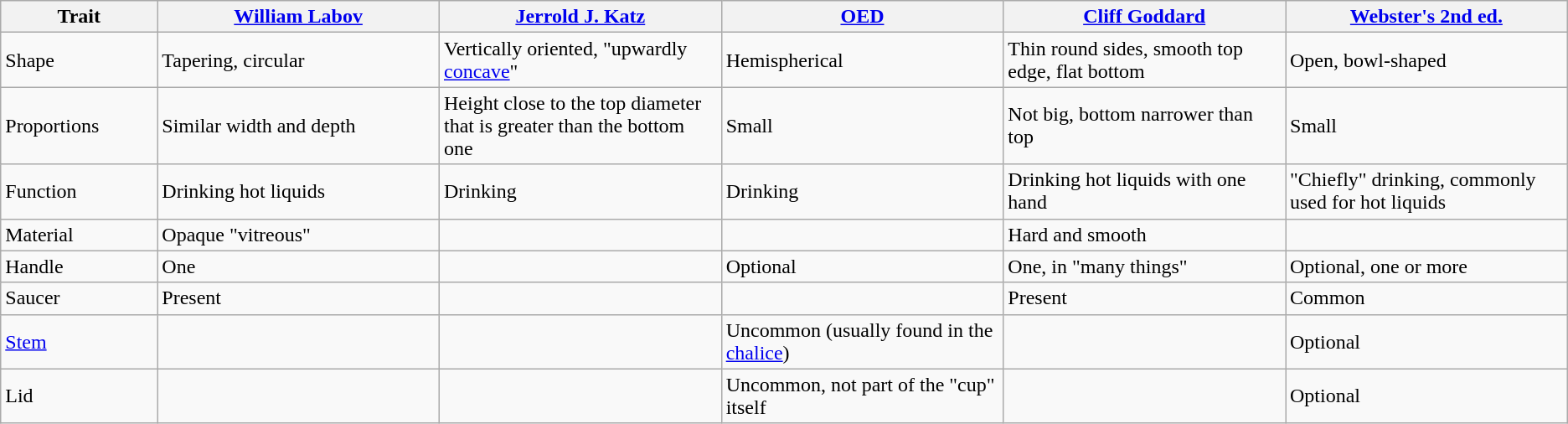<table class="wikitable">
<tr>
<th style=width:10%>Trait</th>
<th ! style=width:18%><a href='#'>William Labov</a></th>
<th !  style=width:18%><a href='#'>Jerrold J. Katz</a></th>
<th ! style=width:18%><a href='#'>OED</a></th>
<th ! style=width:18%><a href='#'>Cliff Goddard</a></th>
<th ! style=width:18%><a href='#'>Webster's 2nd ed.</a></th>
</tr>
<tr>
<td>Shape</td>
<td>Tapering, circular</td>
<td>Vertically oriented, "upwardly <a href='#'>concave</a>"</td>
<td>Hemispherical</td>
<td>Thin round sides, smooth top edge, flat bottom</td>
<td>Open, bowl-shaped</td>
</tr>
<tr>
<td>Proportions</td>
<td>Similar width and depth</td>
<td>Height close to the top diameter that is greater than the bottom one</td>
<td>Small</td>
<td>Not big, bottom narrower than top</td>
<td>Small</td>
</tr>
<tr>
<td>Function</td>
<td>Drinking hot liquids</td>
<td>Drinking</td>
<td>Drinking</td>
<td>Drinking hot liquids with one hand</td>
<td>"Chiefly" drinking, commonly used for hot liquids</td>
</tr>
<tr>
<td>Material</td>
<td>Opaque "vitreous"</td>
<td></td>
<td></td>
<td>Hard and smooth</td>
<td></td>
</tr>
<tr>
<td>Handle</td>
<td>One</td>
<td></td>
<td>Optional</td>
<td>One, in "many things"</td>
<td>Optional, one or more</td>
</tr>
<tr>
<td>Saucer</td>
<td>Present</td>
<td></td>
<td></td>
<td>Present</td>
<td>Common</td>
</tr>
<tr>
<td><a href='#'>Stem</a></td>
<td></td>
<td></td>
<td>Uncommon (usually found in the <a href='#'>chalice</a>)</td>
<td></td>
<td>Optional</td>
</tr>
<tr>
<td>Lid</td>
<td></td>
<td></td>
<td>Uncommon, not part of the "cup" itself</td>
<td></td>
<td>Optional</td>
</tr>
</table>
